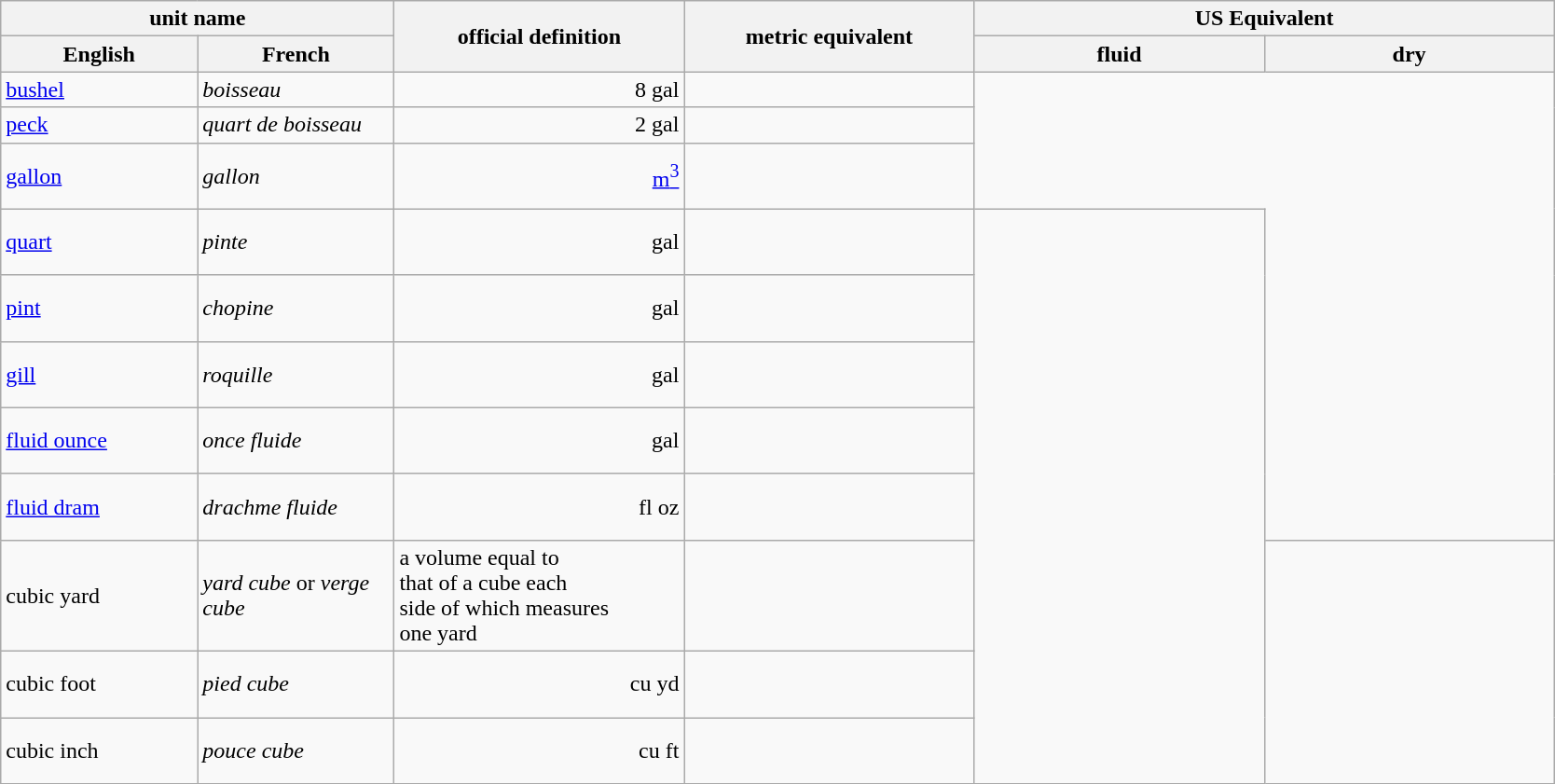<table class="wikitable">
<tr>
<th colspan=2>unit name</th>
<th style="width:150pt;" rowspan="2">official definition</th>
<th style="width:150pt;" rowspan="2">metric equivalent</th>
<th colspan=2>US Equivalent</th>
</tr>
<tr>
<th style="width:100pt;">English</th>
<th style="width:100pt;">French</th>
<th style="width:150pt;">fluid</th>
<th style="width:150pt;">dry</th>
</tr>
<tr>
<td><a href='#'>bushel</a></td>
<td><em>boisseau</em></td>
<td align=right>8 gal</td>
<td></td>
</tr>
<tr>
<td><a href='#'>peck</a></td>
<td><em>quart de boisseau</em></td>
<td align=right>2 gal</td>
<td></td>
</tr>
<tr>
<td><a href='#'>gallon</a></td>
<td><em>gallon</em></td>
<td style="text-align:right; height:30pt;"> <a href='#'>m<sup>3</sup></a></td>
<td></td>
</tr>
<tr>
<td><a href='#'>quart</a></td>
<td><em>pinte</em></td>
<td style="text-align:right; height:30pt;"> gal</td>
<td></td>
<td rowspan=8></td>
</tr>
<tr>
<td><a href='#'>pint</a></td>
<td><em>chopine</em></td>
<td style="text-align:right; height:30pt;"> gal</td>
<td></td>
</tr>
<tr>
<td><a href='#'>gill</a></td>
<td><em>roquille</em></td>
<td style="text-align:right; height:30pt;"> gal</td>
<td></td>
</tr>
<tr>
<td><a href='#'>fluid ounce</a></td>
<td><em>once fluide</em></td>
<td style="text-align:right; height:30pt;"> gal</td>
<td></td>
</tr>
<tr>
<td><a href='#'>fluid dram</a></td>
<td><em>drachme fluide</em></td>
<td style="text-align:right; height:30pt;"> fl oz</td>
<td></td>
</tr>
<tr>
<td>cubic yard</td>
<td><em>yard cube</em> or <em>verge cube</em></td>
<td>a volume equal to<br>that of a cube each<br>side of which measures<br>one yard</td>
<td align=right></td>
<td rowspan=3></td>
</tr>
<tr>
<td>cubic foot</td>
<td><em>pied cube</em></td>
<td style="text-align:right; height:30pt;"> cu yd</td>
<td align=right></td>
</tr>
<tr>
<td>cubic inch</td>
<td><em>pouce cube</em></td>
<td style="text-align:right; height:30pt;"> cu ft</td>
<td align=right></td>
</tr>
</table>
